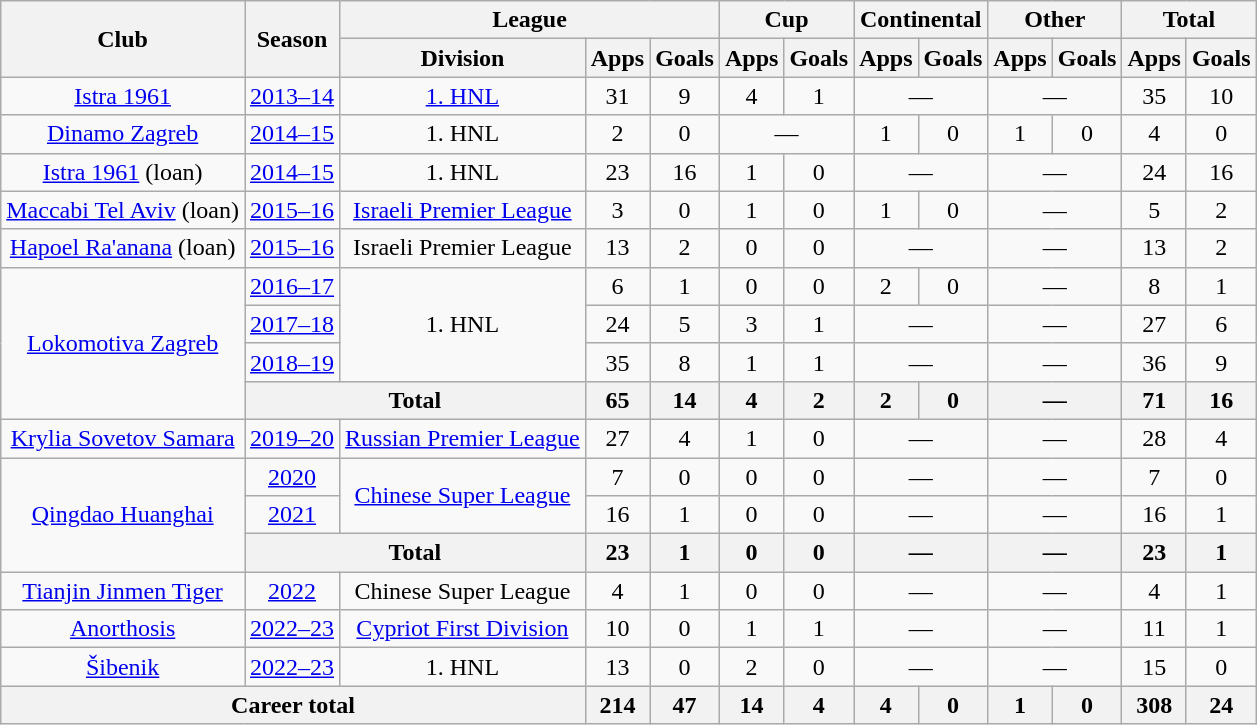<table class="wikitable" style="text-align:center">
<tr>
<th rowspan="2">Club</th>
<th rowspan="2">Season</th>
<th colspan="3">League</th>
<th colspan="2">Cup</th>
<th colspan="2">Continental</th>
<th colspan="2">Other</th>
<th colspan="2">Total</th>
</tr>
<tr>
<th>Division</th>
<th>Apps</th>
<th>Goals</th>
<th>Apps</th>
<th>Goals</th>
<th>Apps</th>
<th>Goals</th>
<th>Apps</th>
<th>Goals</th>
<th>Apps</th>
<th>Goals</th>
</tr>
<tr>
<td><a href='#'>Istra 1961</a></td>
<td><a href='#'>2013–14</a></td>
<td><a href='#'>1. HNL</a></td>
<td>31</td>
<td>9</td>
<td>4</td>
<td>1</td>
<td colspan="2">—</td>
<td colspan="2">—</td>
<td>35</td>
<td>10</td>
</tr>
<tr>
<td><a href='#'>Dinamo Zagreb</a></td>
<td><a href='#'>2014–15</a></td>
<td>1. HNL</td>
<td>2</td>
<td>0</td>
<td colspan="2">—</td>
<td>1</td>
<td>0</td>
<td>1</td>
<td>0</td>
<td>4</td>
<td>0</td>
</tr>
<tr>
<td><a href='#'>Istra 1961</a> (loan)</td>
<td><a href='#'>2014–15</a></td>
<td>1. HNL</td>
<td>23</td>
<td>16</td>
<td>1</td>
<td>0</td>
<td colspan="2">—</td>
<td colspan="2">—</td>
<td>24</td>
<td>16</td>
</tr>
<tr>
<td><a href='#'>Maccabi Tel Aviv</a> (loan)</td>
<td><a href='#'>2015–16</a></td>
<td><a href='#'>Israeli Premier League</a></td>
<td>3</td>
<td>0</td>
<td>1</td>
<td>0</td>
<td>1</td>
<td>0</td>
<td colspan="2">—</td>
<td>5</td>
<td>2</td>
</tr>
<tr>
<td><a href='#'>Hapoel Ra'anana</a> (loan)</td>
<td><a href='#'>2015–16</a></td>
<td>Israeli Premier League</td>
<td>13</td>
<td>2</td>
<td>0</td>
<td>0</td>
<td colspan="2">—</td>
<td colspan="2">—</td>
<td>13</td>
<td>2</td>
</tr>
<tr>
<td rowspan="4"><a href='#'>Lokomotiva Zagreb</a></td>
<td><a href='#'>2016–17</a></td>
<td rowspan="3">1. HNL</td>
<td>6</td>
<td>1</td>
<td>0</td>
<td>0</td>
<td>2</td>
<td>0</td>
<td colspan="2">—</td>
<td>8</td>
<td>1</td>
</tr>
<tr>
<td><a href='#'>2017–18</a></td>
<td>24</td>
<td>5</td>
<td>3</td>
<td>1</td>
<td colspan="2">—</td>
<td colspan="2">—</td>
<td>27</td>
<td>6</td>
</tr>
<tr>
<td><a href='#'>2018–19</a></td>
<td>35</td>
<td>8</td>
<td>1</td>
<td>1</td>
<td colspan="2">—</td>
<td colspan="2">—</td>
<td>36</td>
<td>9</td>
</tr>
<tr>
<th colspan="2">Total</th>
<th>65</th>
<th>14</th>
<th>4</th>
<th>2</th>
<th>2</th>
<th>0</th>
<th colspan="2">—</th>
<th>71</th>
<th>16</th>
</tr>
<tr>
<td><a href='#'>Krylia Sovetov Samara</a></td>
<td><a href='#'>2019–20</a></td>
<td><a href='#'>Russian Premier League</a></td>
<td>27</td>
<td>4</td>
<td>1</td>
<td>0</td>
<td colspan="2">—</td>
<td colspan="2">—</td>
<td>28</td>
<td>4</td>
</tr>
<tr>
<td rowspan="3"><a href='#'>Qingdao Huanghai</a></td>
<td><a href='#'>2020</a></td>
<td rowspan="2"><a href='#'>Chinese Super League</a></td>
<td>7</td>
<td>0</td>
<td>0</td>
<td>0</td>
<td colspan="2">—</td>
<td colspan="2">—</td>
<td>7</td>
<td>0</td>
</tr>
<tr>
<td><a href='#'>2021</a></td>
<td>16</td>
<td>1</td>
<td>0</td>
<td>0</td>
<td colspan="2">—</td>
<td colspan="2">—</td>
<td>16</td>
<td>1</td>
</tr>
<tr>
<th colspan="2">Total</th>
<th>23</th>
<th>1</th>
<th>0</th>
<th>0</th>
<th colspan="2">—</th>
<th colspan="2">—</th>
<th>23</th>
<th>1</th>
</tr>
<tr>
<td><a href='#'>Tianjin Jinmen Tiger</a></td>
<td><a href='#'>2022</a></td>
<td>Chinese Super League</td>
<td>4</td>
<td>1</td>
<td>0</td>
<td>0</td>
<td colspan="2">—</td>
<td colspan="2">—</td>
<td>4</td>
<td>1</td>
</tr>
<tr>
<td><a href='#'>Anorthosis</a></td>
<td><a href='#'>2022–23</a></td>
<td><a href='#'>Cypriot First Division</a></td>
<td>10</td>
<td>0</td>
<td>1</td>
<td>1</td>
<td colspan="2">—</td>
<td colspan="2">—</td>
<td>11</td>
<td>1</td>
</tr>
<tr>
<td><a href='#'>Šibenik</a></td>
<td><a href='#'>2022–23</a></td>
<td>1. HNL</td>
<td>13</td>
<td>0</td>
<td>2</td>
<td>0</td>
<td colspan="2">—</td>
<td colspan="2">—</td>
<td>15</td>
<td>0</td>
</tr>
<tr>
<th colspan="3">Career total</th>
<th>214</th>
<th>47</th>
<th>14</th>
<th>4</th>
<th>4</th>
<th>0</th>
<th>1</th>
<th>0</th>
<th>308</th>
<th>24</th>
</tr>
</table>
